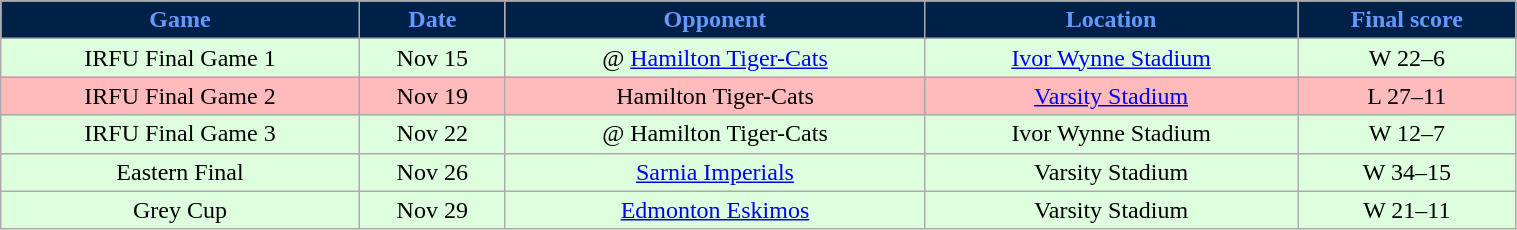<table class="wikitable" width="80%">
<tr align="center"  style="background:#002147;color:#6699FF;">
<td><strong>Game</strong></td>
<td><strong>Date</strong></td>
<td><strong>Opponent</strong></td>
<td><strong>Location</strong></td>
<td><strong>Final score</strong></td>
</tr>
<tr align="center" bgcolor="#ddffdd">
<td>IRFU Final Game 1</td>
<td>Nov 15</td>
<td>@ <a href='#'>Hamilton Tiger-Cats</a></td>
<td><a href='#'>Ivor Wynne Stadium</a></td>
<td>W 22–6</td>
</tr>
<tr align="center" bgcolor="#ffbbbb">
<td>IRFU Final Game 2</td>
<td>Nov 19</td>
<td>Hamilton Tiger-Cats</td>
<td><a href='#'>Varsity Stadium</a></td>
<td>L 27–11</td>
</tr>
<tr align="center" bgcolor="#ddffdd">
<td>IRFU Final Game 3</td>
<td>Nov 22</td>
<td>@ Hamilton Tiger-Cats</td>
<td>Ivor Wynne Stadium</td>
<td>W 12–7</td>
</tr>
<tr align="center" bgcolor="#ddffdd">
<td>Eastern Final</td>
<td>Nov 26</td>
<td><a href='#'>Sarnia Imperials</a></td>
<td>Varsity Stadium</td>
<td>W 34–15</td>
</tr>
<tr align="center" bgcolor="#ddffdd">
<td>Grey Cup</td>
<td>Nov 29</td>
<td><a href='#'>Edmonton Eskimos</a></td>
<td>Varsity Stadium</td>
<td>W 21–11</td>
</tr>
</table>
